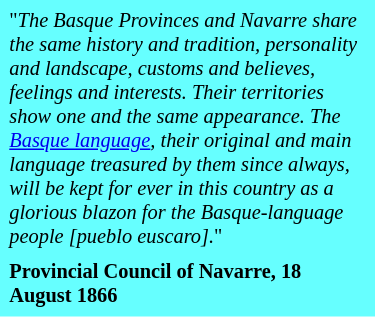<table class="toccolours" style="float: right; margin-right: 0em; margin-right: 1em; font-size: 85%; background:#66FFFF; color:black; width:18.4em; max-width:40%" cellspacing="5">
<tr>
<td align="left">"<em>The Basque Provinces and Navarre share the same history and tradition, personality and landscape, customs and believes, feelings and interests. Their territories show one and the same appearance. The <a href='#'>Basque language</a>, their original and main language treasured by them since always, will be kept for ever in this country as a glorious blazon for the Basque-language people [pueblo euscaro].</em>"</td>
</tr>
<tr>
<td align="left"><strong>Provincial Council of Navarre, 18 August 1866</strong></td>
</tr>
</table>
